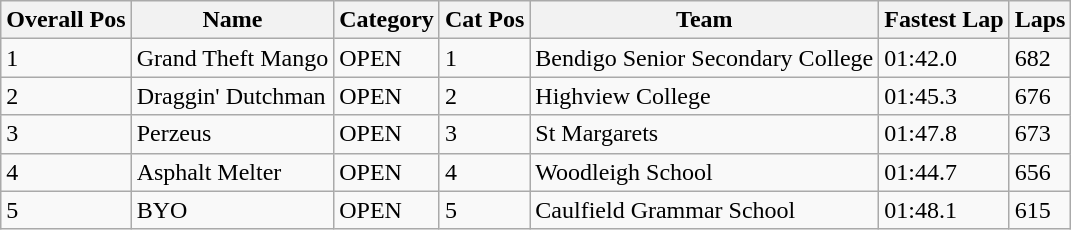<table class="wikitable sortable">
<tr>
<th>Overall Pos</th>
<th>Name</th>
<th>Category</th>
<th>Cat Pos</th>
<th>Team</th>
<th>Fastest Lap</th>
<th>Laps</th>
</tr>
<tr>
<td>1</td>
<td>Grand Theft Mango</td>
<td>OPEN</td>
<td>1</td>
<td>Bendigo Senior Secondary College</td>
<td>01:42.0</td>
<td>682</td>
</tr>
<tr>
<td>2</td>
<td>Draggin' Dutchman</td>
<td>OPEN</td>
<td>2</td>
<td>Highview College</td>
<td>01:45.3</td>
<td>676</td>
</tr>
<tr>
<td>3</td>
<td>Perzeus</td>
<td>OPEN</td>
<td>3</td>
<td>St Margarets</td>
<td>01:47.8</td>
<td>673</td>
</tr>
<tr>
<td>4</td>
<td>Asphalt Melter</td>
<td>OPEN</td>
<td>4</td>
<td>Woodleigh School</td>
<td>01:44.7</td>
<td>656</td>
</tr>
<tr>
<td>5</td>
<td>BYO</td>
<td>OPEN</td>
<td>5</td>
<td>Caulfield Grammar School</td>
<td>01:48.1</td>
<td>615</td>
</tr>
</table>
